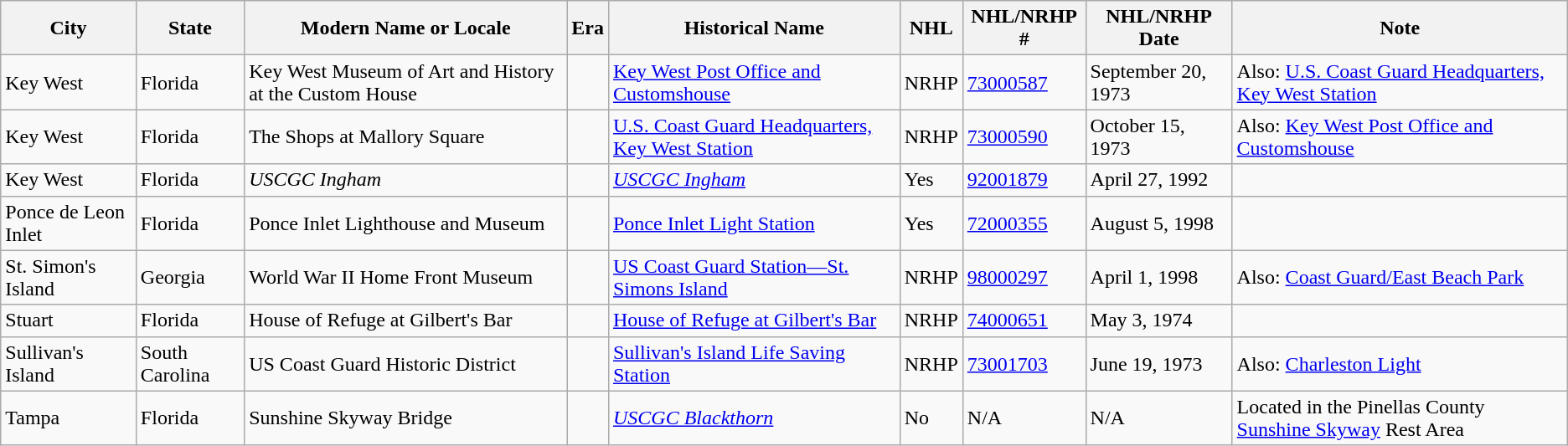<table class="wikitable sortable">
<tr>
<th>City</th>
<th>State</th>
<th>Modern Name or Locale</th>
<th>Era</th>
<th>Historical Name</th>
<th>NHL</th>
<th>NHL/NRHP #</th>
<th>NHL/NRHP Date</th>
<th>Note</th>
</tr>
<tr>
<td>Key West</td>
<td>Florida</td>
<td>Key West Museum of Art and History at the Custom House</td>
<td></td>
<td><a href='#'>Key West Post Office and Customshouse</a></td>
<td>NRHP</td>
<td><a href='#'>73000587</a></td>
<td>September 20, 1973</td>
<td>Also: <a href='#'>U.S. Coast Guard Headquarters, Key West Station</a></td>
</tr>
<tr>
<td>Key West</td>
<td>Florida</td>
<td>The Shops at Mallory Square</td>
<td></td>
<td><a href='#'>U.S. Coast Guard Headquarters, Key West Station</a></td>
<td>NRHP</td>
<td><a href='#'>73000590</a></td>
<td>October 15, 1973</td>
<td>Also: <a href='#'>Key West Post Office and Customshouse</a></td>
</tr>
<tr>
<td>Key West</td>
<td>Florida</td>
<td><em>USCGC Ingham</em></td>
<td></td>
<td><a href='#'><em>USCGC Ingham</em></a></td>
<td>Yes</td>
<td><a href='#'>92001879</a></td>
<td>April 27, 1992</td>
<td></td>
</tr>
<tr>
<td>Ponce de Leon Inlet</td>
<td>Florida</td>
<td>Ponce Inlet Lighthouse and Museum</td>
<td></td>
<td><a href='#'>Ponce Inlet Light Station</a></td>
<td>Yes</td>
<td><a href='#'>72000355</a></td>
<td>August 5, 1998</td>
<td></td>
</tr>
<tr>
<td>St. Simon's Island</td>
<td>Georgia</td>
<td>World War II Home Front Museum</td>
<td></td>
<td><a href='#'>US Coast Guard Station—St. Simons Island</a></td>
<td>NRHP</td>
<td><a href='#'>98000297</a></td>
<td>April 1, 1998</td>
<td>Also: <a href='#'>Coast Guard/East Beach Park</a></td>
</tr>
<tr>
<td>Stuart</td>
<td>Florida</td>
<td>House of Refuge at Gilbert's Bar</td>
<td></td>
<td><a href='#'>House of Refuge at Gilbert's Bar</a></td>
<td>NRHP</td>
<td><a href='#'>74000651</a></td>
<td>May 3, 1974</td>
<td></td>
</tr>
<tr>
<td>Sullivan's Island</td>
<td>South Carolina</td>
<td>US Coast Guard Historic District</td>
<td></td>
<td><a href='#'>Sullivan's Island Life Saving Station</a></td>
<td>NRHP</td>
<td><a href='#'>73001703</a></td>
<td>June 19, 1973</td>
<td>Also: <a href='#'>Charleston Light</a></td>
</tr>
<tr>
<td>Tampa</td>
<td>Florida</td>
<td>Sunshine Skyway Bridge</td>
<td></td>
<td><em><a href='#'>USCGC Blackthorn</a></em></td>
<td>No</td>
<td>N/A</td>
<td>N/A</td>
<td>Located in the Pinellas County <a href='#'>Sunshine Skyway</a> Rest Area</td>
</tr>
</table>
